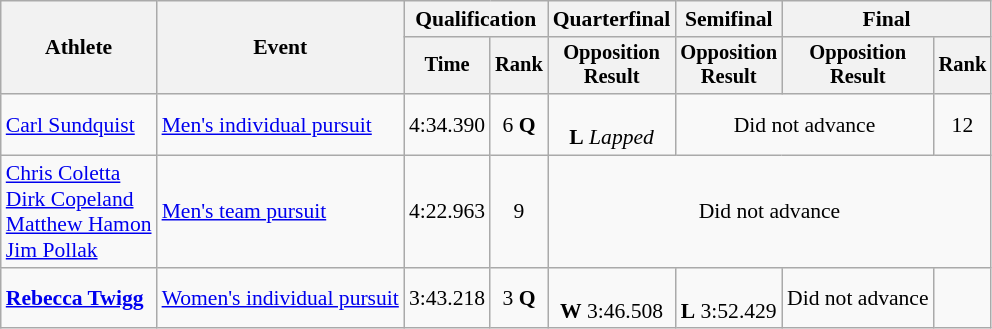<table class=wikitable style=font-size:90%;text-align:center>
<tr>
<th rowspan=2>Athlete</th>
<th rowspan=2>Event</th>
<th colspan=2>Qualification</th>
<th>Quarterfinal</th>
<th>Semifinal</th>
<th colspan=2>Final</th>
</tr>
<tr style=font-size:95%>
<th>Time</th>
<th>Rank</th>
<th>Opposition<br>Result</th>
<th>Opposition<br>Result</th>
<th>Opposition<br>Result</th>
<th>Rank</th>
</tr>
<tr>
<td align=left><a href='#'>Carl Sundquist</a></td>
<td align=left><a href='#'>Men's individual pursuit</a></td>
<td>4:34.390</td>
<td>6 <strong>Q</strong></td>
<td><br><strong>L</strong> <em>Lapped</em></td>
<td colspan=2>Did not advance</td>
<td>12</td>
</tr>
<tr>
<td align=left><a href='#'>Chris Coletta</a><br><a href='#'>Dirk Copeland</a><br><a href='#'>Matthew Hamon</a><br><a href='#'>Jim Pollak</a></td>
<td align=left><a href='#'>Men's team pursuit</a></td>
<td>4:22.963</td>
<td>9</td>
<td colspan=4>Did not advance</td>
</tr>
<tr>
<td align=left><strong><a href='#'>Rebecca Twigg</a></strong></td>
<td align=left><a href='#'>Women's individual pursuit</a></td>
<td>3:43.218</td>
<td>3 <strong>Q</strong></td>
<td><br><strong>W</strong> 3:46.508</td>
<td><br><strong>L</strong> 3:52.429</td>
<td>Did not advance</td>
<td></td>
</tr>
</table>
